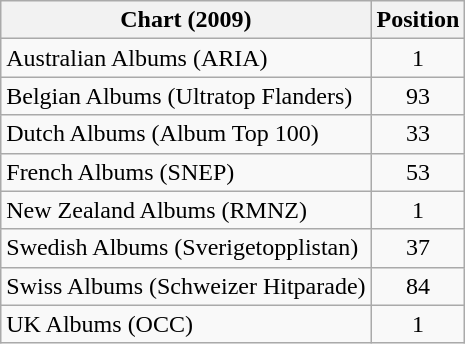<table class="wikitable sortable">
<tr>
<th>Chart (2009)</th>
<th>Position</th>
</tr>
<tr>
<td>Australian Albums (ARIA)</td>
<td style="text-align:center;">1</td>
</tr>
<tr>
<td>Belgian Albums (Ultratop Flanders)</td>
<td style="text-align:center;">93</td>
</tr>
<tr>
<td>Dutch Albums (Album Top 100)</td>
<td style="text-align:center;">33</td>
</tr>
<tr>
<td>French Albums (SNEP)</td>
<td style="text-align:center;">53</td>
</tr>
<tr>
<td>New Zealand Albums (RMNZ)</td>
<td style="text-align:center;">1</td>
</tr>
<tr>
<td>Swedish Albums (Sverigetopplistan)</td>
<td style="text-align:center;">37</td>
</tr>
<tr>
<td>Swiss Albums (Schweizer Hitparade)</td>
<td style="text-align:center;">84</td>
</tr>
<tr>
<td>UK Albums (OCC)</td>
<td style="text-align:center;">1</td>
</tr>
</table>
